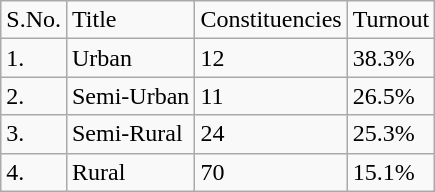<table class="wikitable sortable">
<tr>
<td>S.No.</td>
<td>Title</td>
<td>Constituencies</td>
<td>Turnout</td>
</tr>
<tr>
<td>1.</td>
<td>Urban</td>
<td>12</td>
<td>38.3%</td>
</tr>
<tr>
<td>2.</td>
<td>Semi-Urban</td>
<td>11</td>
<td>26.5%</td>
</tr>
<tr>
<td>3.</td>
<td>Semi-Rural</td>
<td>24</td>
<td>25.3%</td>
</tr>
<tr>
<td>4.</td>
<td>Rural</td>
<td>70</td>
<td>15.1%</td>
</tr>
</table>
